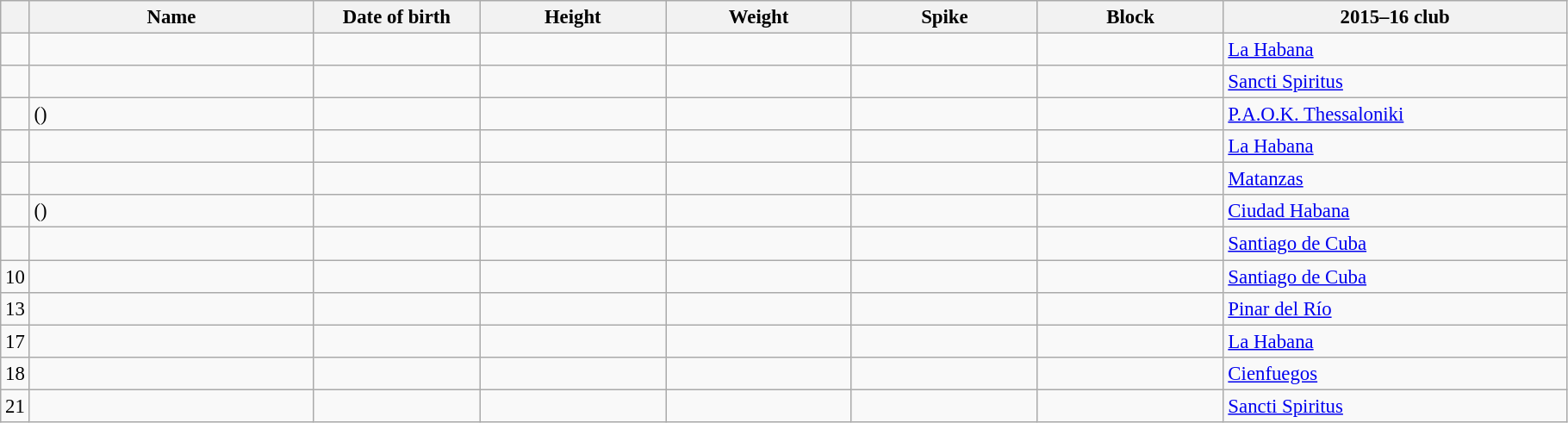<table class="wikitable sortable" style="font-size:95%; text-align:center;">
<tr>
<th></th>
<th style="width:14em">Name</th>
<th style="width:8em">Date of birth</th>
<th style="width:9em">Height</th>
<th style="width:9em">Weight</th>
<th style="width:9em">Spike</th>
<th style="width:9em">Block</th>
<th style="width:17em">2015–16 club</th>
</tr>
<tr>
<td></td>
<td align=left></td>
<td align=right></td>
<td></td>
<td></td>
<td></td>
<td></td>
<td align=left> <a href='#'>La Habana</a></td>
</tr>
<tr>
<td></td>
<td align=left></td>
<td align=right></td>
<td></td>
<td></td>
<td></td>
<td></td>
<td align=left> <a href='#'>Sancti Spiritus</a></td>
</tr>
<tr>
<td></td>
<td align=left> ()</td>
<td align=right></td>
<td></td>
<td></td>
<td></td>
<td></td>
<td align=left> <a href='#'>P.A.O.K. Thessaloniki</a></td>
</tr>
<tr>
<td></td>
<td align=left></td>
<td align=right></td>
<td></td>
<td></td>
<td></td>
<td></td>
<td align=left> <a href='#'>La Habana</a></td>
</tr>
<tr>
<td></td>
<td align=left></td>
<td align=right></td>
<td></td>
<td></td>
<td></td>
<td></td>
<td align=left> <a href='#'>Matanzas</a></td>
</tr>
<tr>
<td></td>
<td align=left> ()</td>
<td align=right></td>
<td></td>
<td></td>
<td></td>
<td></td>
<td align=left> <a href='#'>Ciudad Habana</a></td>
</tr>
<tr>
<td></td>
<td align=left></td>
<td align=right></td>
<td></td>
<td></td>
<td></td>
<td></td>
<td align=left> <a href='#'>Santiago de Cuba</a></td>
</tr>
<tr>
<td>10</td>
<td align=left></td>
<td align=right></td>
<td></td>
<td></td>
<td></td>
<td></td>
<td align=left> <a href='#'>Santiago de Cuba</a></td>
</tr>
<tr>
<td>13</td>
<td align=left></td>
<td align=right></td>
<td></td>
<td></td>
<td></td>
<td></td>
<td align=left> <a href='#'>Pinar del Río</a></td>
</tr>
<tr>
<td>17</td>
<td align=left></td>
<td align=right></td>
<td></td>
<td></td>
<td></td>
<td></td>
<td align=left> <a href='#'>La Habana</a></td>
</tr>
<tr>
<td>18</td>
<td align=left></td>
<td align=right></td>
<td></td>
<td></td>
<td></td>
<td></td>
<td align=left> <a href='#'>Cienfuegos</a></td>
</tr>
<tr>
<td>21</td>
<td align=left></td>
<td align=right></td>
<td></td>
<td></td>
<td></td>
<td></td>
<td align=left> <a href='#'>Sancti Spiritus</a></td>
</tr>
</table>
